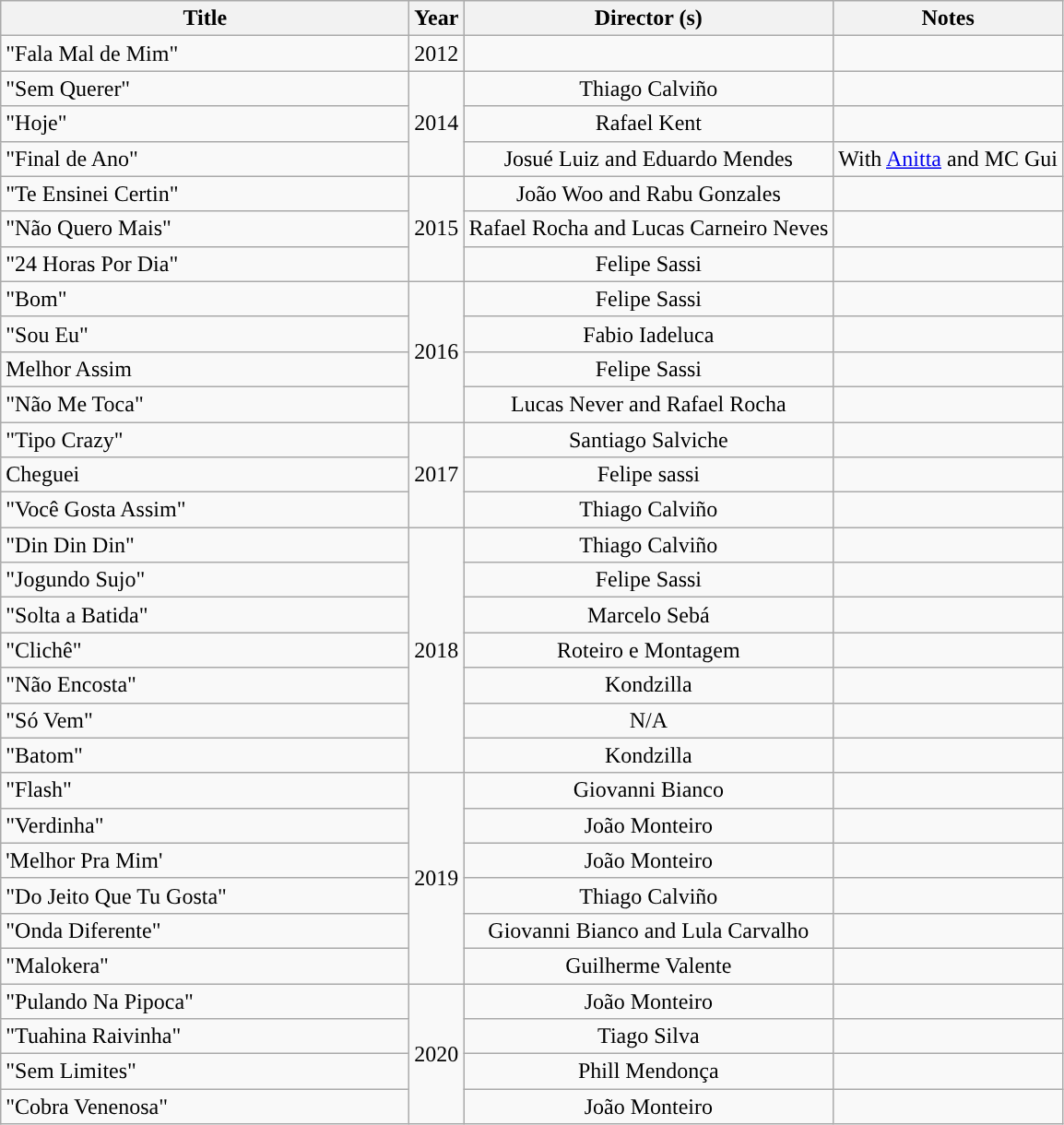<table class="wikitable">
<tr>
<th style="width:18em;">Title</th>
<th>Year</th>
<th>Director (s)</th>
<th>Notes</th>
</tr>
<tr>
<td>"Fala Mal de Mim"</td>
<td>2012</td>
<td></td>
<td></td>
</tr>
<tr>
<td>"Sem Querer"</td>
<td rowspan="3">2014</td>
<td align="center">Thiago Calviño</td>
<td></td>
</tr>
<tr>
<td>"Hoje"</td>
<td align="center">Rafael Kent</td>
<td></td>
</tr>
<tr>
<td>"Final de Ano"</td>
<td align="center">Josué Luiz and Eduardo Mendes</td>
<td>With <a href='#'>Anitta</a> and MC Gui</td>
</tr>
<tr>
<td>"Te Ensinei Certin"</td>
<td rowspan="3">2015</td>
<td align="center">João Woo and Rabu Gonzales</td>
<td></td>
</tr>
<tr>
<td>"Não Quero Mais"</td>
<td align="center">Rafael Rocha and Lucas Carneiro Neves</td>
<td></td>
</tr>
<tr>
<td>"24 Horas Por Dia"</td>
<td align="center">Felipe Sassi</td>
<td></td>
</tr>
<tr>
<td>"Bom"</td>
<td rowspan="4">2016</td>
<td align="center">Felipe Sassi</td>
<td></td>
</tr>
<tr>
<td>"Sou Eu"</td>
<td align="center">Fabio Iadeluca</td>
<td></td>
</tr>
<tr>
<td>Melhor Assim</td>
<td align="center">Felipe Sassi</td>
<td></td>
</tr>
<tr>
<td>"Não Me Toca"</td>
<td Align="Center">Lucas Never and Rafael Rocha</td>
<td></td>
</tr>
<tr>
<td>"Tipo Crazy"</td>
<td rowspan="3">2017</td>
<td align="center">Santiago Salviche</td>
<td></td>
</tr>
<tr>
<td>Cheguei</td>
<td align="center">Felipe sassi</td>
<td></td>
</tr>
<tr>
<td>"Você Gosta Assim"</td>
<td align="center">Thiago Calviño</td>
<td></td>
</tr>
<tr>
<td>"Din Din Din"</td>
<td rowspan="7">2018</td>
<td align="center">Thiago Calviño</td>
<td></td>
</tr>
<tr>
<td>"Jogundo Sujo"</td>
<td align="center">Felipe Sassi</td>
<td></td>
</tr>
<tr>
<td>"Solta a Batida"</td>
<td align="center">Marcelo Sebá</td>
<td></td>
</tr>
<tr>
<td>"Clichê"</td>
<td align="center">Roteiro e Montagem</td>
<td></td>
</tr>
<tr>
<td>"Não Encosta"</td>
<td align="center">Kondzilla</td>
<td></td>
</tr>
<tr>
<td>"Só Vem"</td>
<td align="center">N/A</td>
<td></td>
</tr>
<tr>
<td>"Batom"</td>
<td align="center">Kondzilla</td>
<td></td>
</tr>
<tr>
<td>"Flash"</td>
<td rowspan="6">2019</td>
<td align="center">Giovanni Bianco</td>
<td></td>
</tr>
<tr>
<td>"Verdinha"</td>
<td align="center">João Monteiro</td>
<td></td>
</tr>
<tr>
<td>'Melhor Pra Mim'</td>
<td align="center">João Monteiro</td>
<td></td>
</tr>
<tr>
<td>"Do Jeito Que Tu Gosta"</td>
<td Align="center">Thiago Calviño</td>
<td></td>
</tr>
<tr>
<td>"Onda Diferente"</td>
<td Align="center">Giovanni Bianco and Lula Carvalho</td>
<td></td>
</tr>
<tr>
<td>"Malokera"</td>
<td Align="center">Guilherme Valente</td>
<td></td>
</tr>
<tr>
<td>"Pulando Na Pipoca"</td>
<td rowspan="5">2020</td>
<td Align="center">João Monteiro</td>
<td></td>
</tr>
<tr>
<td>"Tuahina Raivinha"</td>
<td align="center">Tiago Silva</td>
<td></td>
</tr>
<tr>
<td>"Sem Limites"</td>
<td align="center">Phill Mendonça</td>
<td></td>
</tr>
<tr>
<td>"Cobra Venenosa"</td>
<td align="center">João Monteiro</td>
<td></td>
</tr>
</table>
